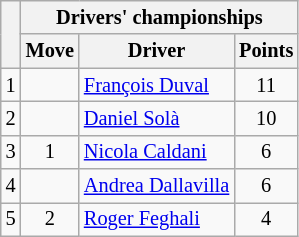<table class="wikitable" style="font-size:85%;">
<tr>
<th rowspan="2"></th>
<th colspan="3">Drivers' championships</th>
</tr>
<tr>
<th>Move</th>
<th>Driver</th>
<th>Points</th>
</tr>
<tr>
<td align="center">1</td>
<td align="center"></td>
<td> <a href='#'>François Duval</a></td>
<td align="center">11</td>
</tr>
<tr>
<td align="center">2</td>
<td align="center"></td>
<td> <a href='#'>Daniel Solà</a></td>
<td align="center">10</td>
</tr>
<tr>
<td align="center">3</td>
<td align="center"> 1</td>
<td> <a href='#'>Nicola Caldani</a></td>
<td align="center">6</td>
</tr>
<tr>
<td align="center">4</td>
<td align="center"></td>
<td> <a href='#'>Andrea Dallavilla</a></td>
<td align="center">6</td>
</tr>
<tr>
<td align="center">5</td>
<td align="center"> 2</td>
<td> <a href='#'>Roger Feghali</a></td>
<td align="center">4</td>
</tr>
</table>
